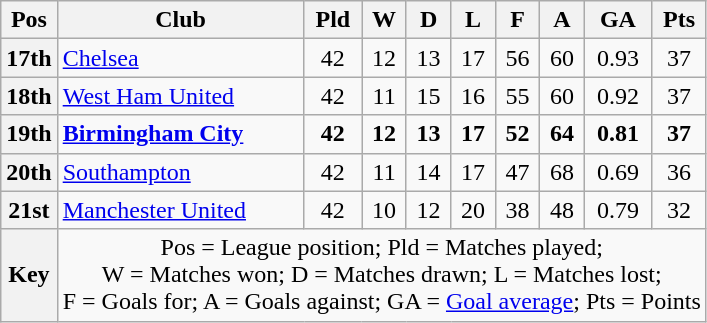<table class="wikitable" style="text-align:center">
<tr>
<th scope="col">Pos</th>
<th scope="col">Club</th>
<th scope="col">Pld</th>
<th scope="col">W</th>
<th scope="col">D</th>
<th scope="col">L</th>
<th scope="col">F</th>
<th scope="col">A</th>
<th scope="col">GA</th>
<th scope="col">Pts</th>
</tr>
<tr>
<th scope="row">17th</th>
<td align="left"><a href='#'>Chelsea</a></td>
<td>42</td>
<td>12</td>
<td>13</td>
<td>17</td>
<td>56</td>
<td>60</td>
<td>0.93</td>
<td>37</td>
</tr>
<tr>
<th scope="row">18th</th>
<td align="left"><a href='#'>West Ham United</a></td>
<td>42</td>
<td>11</td>
<td>15</td>
<td>16</td>
<td>55</td>
<td>60</td>
<td>0.92</td>
<td>37</td>
</tr>
<tr style="font-weight:bold">
<th scope="row">19th</th>
<td align="left"><a href='#'>Birmingham City</a></td>
<td>42</td>
<td>12</td>
<td>13</td>
<td>17</td>
<td>52</td>
<td>64</td>
<td>0.81</td>
<td>37</td>
</tr>
<tr>
<th scope="row">20th</th>
<td align="left"><a href='#'>Southampton</a></td>
<td>42</td>
<td>11</td>
<td>14</td>
<td>17</td>
<td>47</td>
<td>68</td>
<td>0.69</td>
<td>36</td>
</tr>
<tr>
<th scope="row">21st</th>
<td align="left"><a href='#'>Manchester United</a></td>
<td>42</td>
<td>10</td>
<td>12</td>
<td>20</td>
<td>38</td>
<td>48</td>
<td>0.79</td>
<td>32</td>
</tr>
<tr>
<th scope="row">Key</th>
<td colspan="9">Pos = League position; Pld = Matches played;<br>W = Matches won; D = Matches drawn; L = Matches lost;<br>F = Goals for; A = Goals against; GA = <a href='#'>Goal average</a>; Pts = Points</td>
</tr>
</table>
